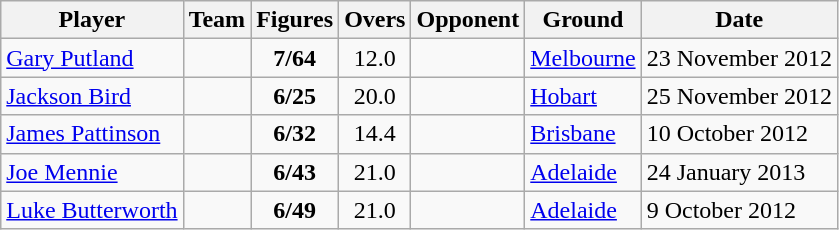<table class="wikitable" style="text-align:center;">
<tr>
<th>Player</th>
<th>Team</th>
<th>Figures</th>
<th>Overs</th>
<th>Opponent</th>
<th>Ground</th>
<th>Date</th>
</tr>
<tr>
<td style="text-align:left"><a href='#'>Gary Putland</a></td>
<td style="text-align:left"></td>
<td><strong>7/64</strong></td>
<td>12.0</td>
<td style="text-align:left"></td>
<td style="text-align:left"><a href='#'>Melbourne</a></td>
<td style="text-align:left">23 November 2012</td>
</tr>
<tr>
<td style="text-align:left"><a href='#'>Jackson Bird</a></td>
<td style="text-align:left"></td>
<td><strong>6/25</strong></td>
<td>20.0</td>
<td style="text-align:left"></td>
<td style="text-align:left"><a href='#'>Hobart</a></td>
<td style="text-align:left">25 November 2012</td>
</tr>
<tr>
<td style="text-align:left"><a href='#'>James Pattinson</a></td>
<td style="text-align:left"></td>
<td><strong>6/32</strong></td>
<td>14.4</td>
<td style="text-align:left"></td>
<td style="text-align:left"><a href='#'>Brisbane</a></td>
<td style="text-align:left">10 October 2012</td>
</tr>
<tr>
<td style="text-align:left"><a href='#'>Joe Mennie</a></td>
<td style="text-align:left"></td>
<td><strong>6/43</strong></td>
<td>21.0</td>
<td style="text-align:left"></td>
<td style="text-align:left"><a href='#'>Adelaide</a></td>
<td style="text-align:left">24 January 2013</td>
</tr>
<tr>
<td style="text-align:left"><a href='#'>Luke Butterworth</a></td>
<td style="text-align:left"></td>
<td><strong>6/49</strong></td>
<td>21.0</td>
<td style="text-align:left"></td>
<td style="text-align:left"><a href='#'>Adelaide</a></td>
<td style="text-align:left">9 October 2012</td>
</tr>
</table>
